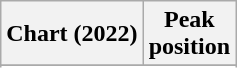<table class="wikitable sortable plainrowheaders">
<tr>
<th>Chart (2022)</th>
<th>Peak<br>position</th>
</tr>
<tr>
</tr>
<tr>
</tr>
</table>
